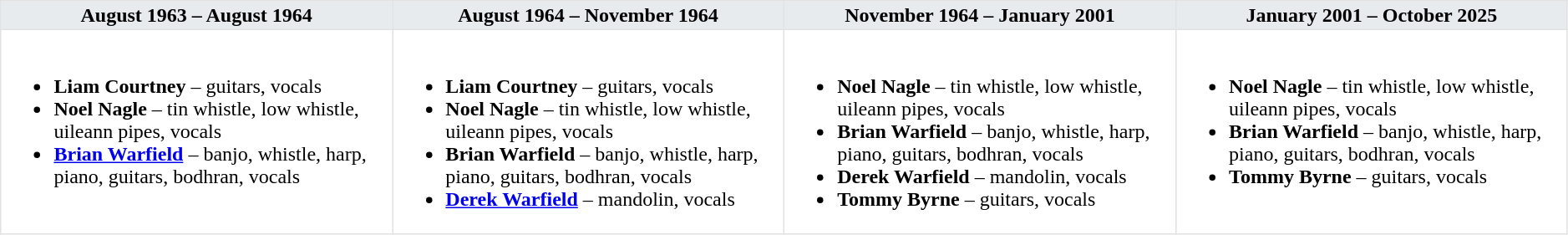<table class="toccolours" border=1 cellpadding=2 cellspacing=0 style="float: width: 375px; margin: 0 0 1em 1em; border-collapse: collapse; border: 1px solid #E2E2E2;" width=99%>
<tr>
<th bgcolor="#E7EBEE" valign=top width=25%>August 1963 – August 1964</th>
<th bgcolor="#E7EBEE" valign=top width=25%>August 1964 – November 1964</th>
<th bgcolor="#E7EBEE" valign=top width=25%>November 1964 – January 2001</th>
<th bgcolor="#E7EBEE" valign=top width=25%>January 2001 – October 2025</th>
</tr>
<tr>
<td valign=top><br><ul><li><strong>Liam Courtney</strong> – guitars, vocals</li><li><strong>Noel Nagle</strong> – tin whistle, low whistle, uileann pipes, vocals</li><li><strong><a href='#'>Brian Warfield</a></strong> – banjo, whistle, harp, piano, guitars, bodhran, vocals</li></ul></td>
<td valign=top><br><ul><li><strong>Liam Courtney</strong> – guitars, vocals</li><li><strong>Noel Nagle</strong> – tin whistle, low whistle, uileann pipes, vocals</li><li><strong>Brian Warfield</strong> – banjo, whistle, harp, piano, guitars, bodhran, vocals</li><li><strong><a href='#'>Derek Warfield</a></strong> – mandolin, vocals</li></ul></td>
<td valign=top><br><ul><li><strong>Noel Nagle</strong> – tin whistle, low whistle, uileann pipes, vocals</li><li><strong>Brian Warfield</strong> – banjo, whistle, harp, piano, guitars, bodhran, vocals</li><li><strong>Derek Warfield</strong> – mandolin, vocals</li><li><strong>Tommy Byrne</strong> – guitars, vocals</li></ul></td>
<td valign=top><br><ul><li><strong>Noel Nagle</strong> – tin whistle, low whistle, uileann pipes, vocals</li><li><strong>Brian Warfield</strong> – banjo, whistle, harp, piano, guitars, bodhran, vocals</li><li><strong>Tommy Byrne</strong> – guitars, vocals</li></ul></td>
</tr>
</table>
